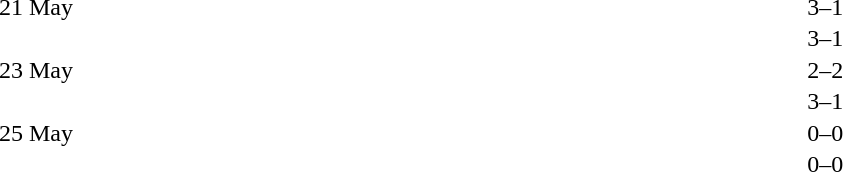<table cellspacing=1 width=70%>
<tr>
<th width=25%></th>
<th width=30%></th>
<th width=15%></th>
<th width=30%></th>
</tr>
<tr>
<td>21 May</td>
<td align=right></td>
<td align=center>3–1</td>
<td></td>
</tr>
<tr>
<td></td>
<td align=right></td>
<td align=center>3–1</td>
<td></td>
</tr>
<tr>
<td>23 May</td>
<td align=right></td>
<td align=center>2–2</td>
<td></td>
</tr>
<tr>
<td></td>
<td align=right></td>
<td align=center>3–1</td>
<td></td>
</tr>
<tr>
<td>25 May</td>
<td align=right></td>
<td align=center>0–0</td>
<td></td>
</tr>
<tr>
<td></td>
<td align=right></td>
<td align=center>0–0</td>
<td></td>
</tr>
</table>
